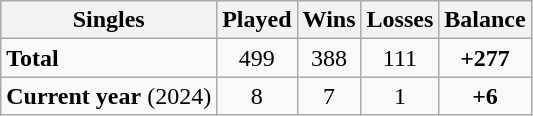<table class="wikitable" style="text-align:center">
<tr>
<th>Singles</th>
<th>Played</th>
<th>Wins</th>
<th>Losses</th>
<th>Balance</th>
</tr>
<tr>
<td align=left><strong>Total</strong></td>
<td>499</td>
<td>388</td>
<td>111</td>
<td><strong>+277</strong></td>
</tr>
<tr>
<td align=left><strong>Current year</strong> (2024)</td>
<td>8</td>
<td>7</td>
<td>1</td>
<td><strong>+6</strong></td>
</tr>
</table>
